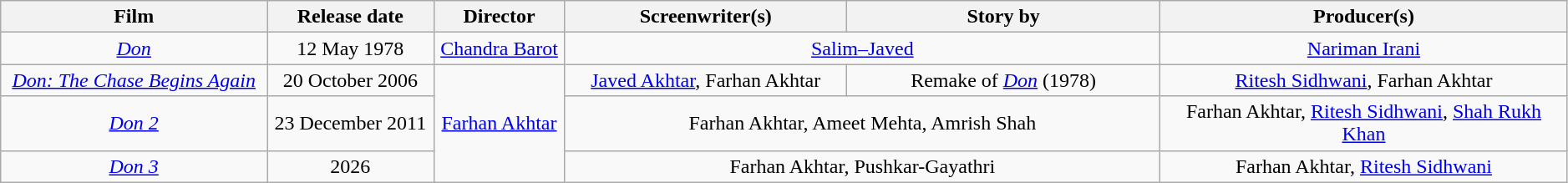<table class="wikitable plainrowheaders" style="text-align:center; width:99%;">
<tr>
<th width="17%">Film</th>
<th>Release date</th>
<th>Director</th>
<th width=18%>Screenwriter(s)</th>
<th width=20%>Story by</th>
<th width=26%>Producer(s)</th>
</tr>
<tr>
<td><a href='#'><em>Don</em></a></td>
<td>12 May 1978</td>
<td><a href='#'>Chandra Barot</a></td>
<td colspan=2><a href='#'>Salim–Javed</a></td>
<td><a href='#'>Nariman Irani</a></td>
</tr>
<tr>
<td><a href='#'><em>Don: The Chase Begins Again</em></a></td>
<td>20 October 2006</td>
<td rowspan=3><a href='#'>Farhan Akhtar</a></td>
<td><a href='#'>Javed Akhtar</a>, Farhan Akhtar</td>
<td>Remake of <a href='#'><em>Don</em></a> (1978)</td>
<td><a href='#'>Ritesh Sidhwani</a>, Farhan Akhtar</td>
</tr>
<tr>
<td><em><a href='#'>Don 2</a></em></td>
<td>23 December 2011</td>
<td colspan=2>Farhan Akhtar, Ameet Mehta, Amrish Shah</td>
<td>Farhan Akhtar, <a href='#'>Ritesh Sidhwani</a>, <a href='#'>Shah Rukh Khan</a></td>
</tr>
<tr>
<td><em><a href='#'>Don 3</a></em></td>
<td>2026</td>
<td colspan="2">Farhan Akhtar, Pushkar-Gayathri</td>
<td>Farhan Akhtar, <a href='#'>Ritesh Sidhwani</a></td>
</tr>
</table>
